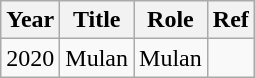<table class="wikitable">
<tr>
<th>Year</th>
<th>Title</th>
<th>Role</th>
<th>Ref</th>
</tr>
<tr>
<td>2020</td>
<td>Mulan</td>
<td>Mulan</td>
<td></td>
</tr>
</table>
